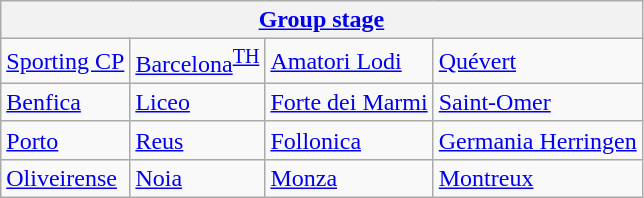<table class="wikitable">
<tr>
<th colspan=4><a href='#'>Group stage</a></th>
</tr>
<tr>
<td> <a href='#'>Sporting CP</a> </td>
<td> <a href='#'>Barcelona</a><sup><a href='#'>TH</a></sup> </td>
<td> <a href='#'>Amatori Lodi</a> </td>
<td> <a href='#'>Quévert</a> </td>
</tr>
<tr>
<td> <a href='#'>Benfica</a> </td>
<td> <a href='#'>Liceo</a> </td>
<td> <a href='#'>Forte dei Marmi</a> </td>
<td> <a href='#'>Saint-Omer</a> </td>
</tr>
<tr>
<td> <a href='#'>Porto</a> </td>
<td> <a href='#'>Reus</a> </td>
<td> <a href='#'>Follonica</a> </td>
<td> <a href='#'>Germania Herringen</a> </td>
</tr>
<tr>
<td> <a href='#'>Oliveirense</a> </td>
<td> <a href='#'>Noia</a> </td>
<td> <a href='#'>Monza</a> </td>
<td> <a href='#'>Montreux</a> </td>
</tr>
</table>
